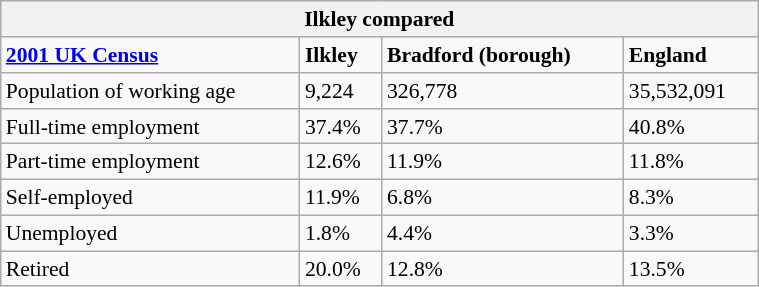<table class="wikitable" style="float: right; margin-left: 1em; width: 40%; font-size: 90%;" cellspacing="5">
<tr>
<th colspan="4">Ilkley compared</th>
</tr>
<tr>
<td><strong><a href='#'>2001 UK Census</a></strong></td>
<td><strong>Ilkley</strong></td>
<td><strong>Bradford (borough)</strong></td>
<td><strong>England</strong></td>
</tr>
<tr>
<td>Population of working age</td>
<td>9,224</td>
<td>326,778</td>
<td>35,532,091</td>
</tr>
<tr>
<td>Full-time employment</td>
<td>37.4%</td>
<td>37.7%</td>
<td>40.8%</td>
</tr>
<tr>
<td>Part-time employment</td>
<td>12.6%</td>
<td>11.9%</td>
<td>11.8%</td>
</tr>
<tr>
<td>Self-employed</td>
<td>11.9%</td>
<td>6.8%</td>
<td>8.3%</td>
</tr>
<tr>
<td>Unemployed</td>
<td>1.8%</td>
<td>4.4%</td>
<td>3.3%</td>
</tr>
<tr>
<td>Retired</td>
<td>20.0%</td>
<td>12.8%</td>
<td>13.5%</td>
</tr>
</table>
